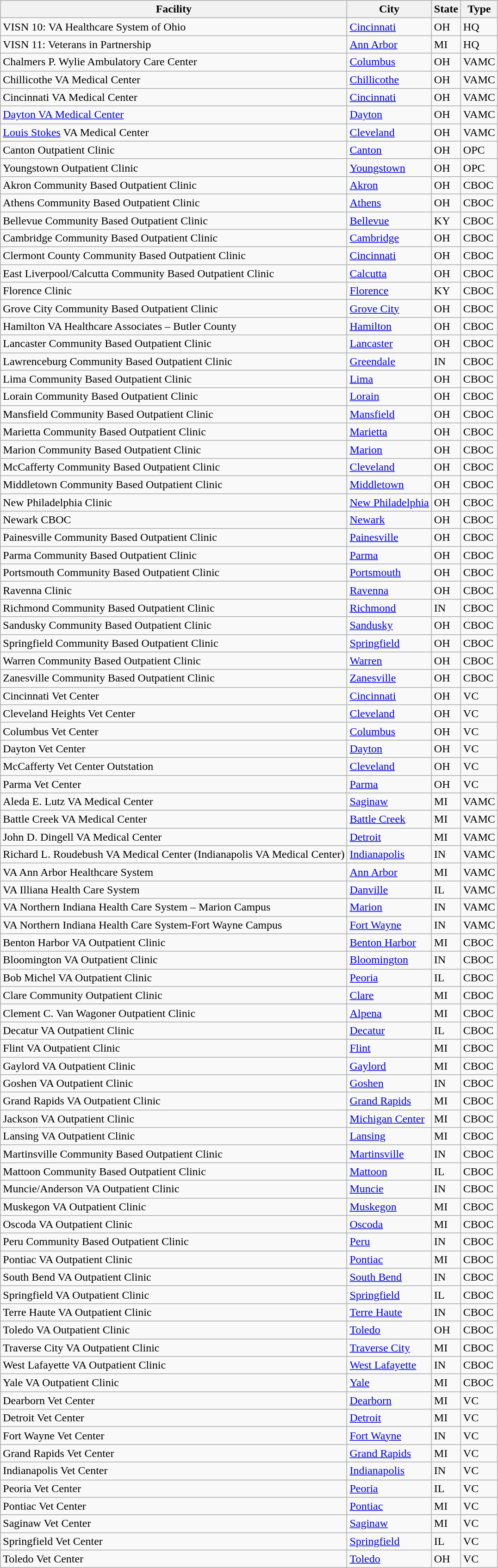<table id="VISN10" class="wikitable sortable">
<tr>
<th>Facility</th>
<th>City</th>
<th>State</th>
<th>Type</th>
</tr>
<tr>
<td>VISN 10: VA Healthcare System of Ohio</td>
<td><a href='#'>Cincinnati</a></td>
<td>OH</td>
<td>HQ</td>
</tr>
<tr>
<td>VISN 11: Veterans in Partnership</td>
<td><a href='#'>Ann Arbor</a></td>
<td>MI</td>
<td>HQ</td>
</tr>
<tr>
<td>Chalmers P. Wylie Ambulatory Care Center</td>
<td><a href='#'>Columbus</a></td>
<td>OH</td>
<td>VAMC</td>
</tr>
<tr>
<td>Chillicothe VA Medical Center</td>
<td><a href='#'>Chillicothe</a></td>
<td>OH</td>
<td>VAMC</td>
</tr>
<tr>
<td>Cincinnati VA Medical Center</td>
<td><a href='#'>Cincinnati</a></td>
<td>OH</td>
<td>VAMC</td>
</tr>
<tr>
<td><a href='#'>Dayton VA Medical Center</a></td>
<td><a href='#'>Dayton</a></td>
<td>OH</td>
<td>VAMC</td>
</tr>
<tr>
<td><a href='#'>Louis Stokes</a> VA Medical Center</td>
<td><a href='#'>Cleveland</a></td>
<td>OH</td>
<td>VAMC</td>
</tr>
<tr>
<td>Canton Outpatient Clinic</td>
<td><a href='#'>Canton</a></td>
<td>OH</td>
<td>OPC</td>
</tr>
<tr>
<td>Youngstown Outpatient Clinic</td>
<td><a href='#'>Youngstown</a></td>
<td>OH</td>
<td>OPC</td>
</tr>
<tr>
<td>Akron Community Based Outpatient Clinic</td>
<td><a href='#'>Akron</a></td>
<td>OH</td>
<td>CBOC</td>
</tr>
<tr>
<td>Athens Community Based Outpatient Clinic</td>
<td><a href='#'>Athens</a></td>
<td>OH</td>
<td>CBOC</td>
</tr>
<tr>
<td>Bellevue Community Based Outpatient Clinic</td>
<td><a href='#'>Bellevue</a></td>
<td>KY</td>
<td>CBOC</td>
</tr>
<tr>
<td>Cambridge Community Based Outpatient Clinic</td>
<td><a href='#'>Cambridge</a></td>
<td>OH</td>
<td>CBOC</td>
</tr>
<tr>
<td>Clermont County Community Based Outpatient Clinic</td>
<td><a href='#'>Cincinnati</a></td>
<td>OH</td>
<td>CBOC</td>
</tr>
<tr>
<td>East Liverpool/Calcutta Community Based Outpatient Clinic</td>
<td><a href='#'>Calcutta</a></td>
<td>OH</td>
<td>CBOC</td>
</tr>
<tr>
<td>Florence Clinic</td>
<td><a href='#'>Florence</a></td>
<td>KY</td>
<td>CBOC</td>
</tr>
<tr>
<td>Grove City Community Based Outpatient Clinic</td>
<td><a href='#'>Grove City</a></td>
<td>OH</td>
<td>CBOC</td>
</tr>
<tr>
<td>Hamilton VA Healthcare Associates – Butler County</td>
<td><a href='#'>Hamilton</a></td>
<td>OH</td>
<td>CBOC</td>
</tr>
<tr>
<td>Lancaster Community Based Outpatient Clinic</td>
<td><a href='#'>Lancaster</a></td>
<td>OH</td>
<td>CBOC</td>
</tr>
<tr>
<td>Lawrenceburg Community Based Outpatient Clinic</td>
<td><a href='#'>Greendale</a></td>
<td>IN</td>
<td>CBOC</td>
</tr>
<tr>
<td>Lima Community Based Outpatient Clinic</td>
<td><a href='#'>Lima</a></td>
<td>OH</td>
<td>CBOC</td>
</tr>
<tr>
<td>Lorain Community Based Outpatient Clinic</td>
<td><a href='#'>Lorain</a></td>
<td>OH</td>
<td>CBOC</td>
</tr>
<tr>
<td>Mansfield Community Based Outpatient Clinic</td>
<td><a href='#'>Mansfield</a></td>
<td>OH</td>
<td>CBOC</td>
</tr>
<tr>
<td>Marietta Community Based Outpatient Clinic</td>
<td><a href='#'>Marietta</a></td>
<td>OH</td>
<td>CBOC</td>
</tr>
<tr>
<td>Marion Community Based Outpatient Clinic</td>
<td><a href='#'>Marion</a></td>
<td>OH</td>
<td>CBOC</td>
</tr>
<tr>
<td>McCafferty Community Based Outpatient Clinic</td>
<td><a href='#'>Cleveland</a></td>
<td>OH</td>
<td>CBOC</td>
</tr>
<tr>
<td>Middletown Community Based Outpatient Clinic</td>
<td><a href='#'>Middletown</a></td>
<td>OH</td>
<td>CBOC</td>
</tr>
<tr>
<td>New Philadelphia Clinic</td>
<td><a href='#'>New Philadelphia</a></td>
<td>OH</td>
<td>CBOC</td>
</tr>
<tr>
<td>Newark CBOC</td>
<td><a href='#'>Newark</a></td>
<td>OH</td>
<td>CBOC</td>
</tr>
<tr>
<td>Painesville Community Based Outpatient Clinic</td>
<td><a href='#'>Painesville</a></td>
<td>OH</td>
<td>CBOC</td>
</tr>
<tr>
<td>Parma Community Based Outpatient Clinic</td>
<td><a href='#'>Parma</a></td>
<td>OH</td>
<td>CBOC</td>
</tr>
<tr>
<td>Portsmouth Community Based Outpatient Clinic</td>
<td><a href='#'>Portsmouth</a></td>
<td>OH</td>
<td>CBOC</td>
</tr>
<tr>
<td>Ravenna Clinic</td>
<td><a href='#'>Ravenna</a></td>
<td>OH</td>
<td>CBOC</td>
</tr>
<tr>
<td>Richmond Community Based Outpatient Clinic</td>
<td><a href='#'>Richmond</a></td>
<td>IN</td>
<td>CBOC</td>
</tr>
<tr>
<td>Sandusky Community Based Outpatient Clinic</td>
<td><a href='#'>Sandusky</a></td>
<td>OH</td>
<td>CBOC</td>
</tr>
<tr>
<td>Springfield Community Based Outpatient Clinic</td>
<td><a href='#'>Springfield</a></td>
<td>OH</td>
<td>CBOC</td>
</tr>
<tr>
<td>Warren Community Based Outpatient Clinic</td>
<td><a href='#'>Warren</a></td>
<td>OH</td>
<td>CBOC</td>
</tr>
<tr>
<td>Zanesville Community Based Outpatient Clinic</td>
<td><a href='#'>Zanesville</a></td>
<td>OH</td>
<td>CBOC</td>
</tr>
<tr>
<td>Cincinnati Vet Center</td>
<td><a href='#'>Cincinnati</a></td>
<td>OH</td>
<td>VC</td>
</tr>
<tr>
<td>Cleveland Heights Vet Center</td>
<td><a href='#'>Cleveland</a></td>
<td>OH</td>
<td>VC</td>
</tr>
<tr>
<td>Columbus Vet Center</td>
<td><a href='#'>Columbus</a></td>
<td>OH</td>
<td>VC</td>
</tr>
<tr>
<td>Dayton Vet Center</td>
<td><a href='#'>Dayton</a></td>
<td>OH</td>
<td>VC</td>
</tr>
<tr>
<td>McCafferty Vet Center Outstation</td>
<td><a href='#'>Cleveland</a></td>
<td>OH</td>
<td>VC</td>
</tr>
<tr>
<td>Parma Vet Center</td>
<td><a href='#'>Parma</a></td>
<td>OH</td>
<td>VC</td>
</tr>
<tr>
<td>Aleda E. Lutz VA Medical Center</td>
<td><a href='#'>Saginaw</a></td>
<td>MI</td>
<td>VAMC</td>
</tr>
<tr>
<td>Battle Creek VA Medical Center</td>
<td><a href='#'>Battle Creek</a></td>
<td>MI</td>
<td>VAMC</td>
</tr>
<tr>
<td>John D. Dingell VA Medical Center</td>
<td><a href='#'>Detroit</a></td>
<td>MI</td>
<td>VAMC</td>
</tr>
<tr>
<td>Richard L. Roudebush VA Medical Center (Indianapolis VA Medical Center)</td>
<td><a href='#'>Indianapolis</a></td>
<td>IN</td>
<td>VAMC</td>
</tr>
<tr>
<td>VA Ann Arbor Healthcare System</td>
<td><a href='#'>Ann Arbor</a></td>
<td>MI</td>
<td>VAMC</td>
</tr>
<tr>
<td>VA Illiana Health Care System</td>
<td><a href='#'>Danville</a></td>
<td>IL</td>
<td>VAMC</td>
</tr>
<tr>
<td>VA Northern Indiana Health Care System – Marion Campus</td>
<td><a href='#'>Marion</a></td>
<td>IN</td>
<td>VAMC</td>
</tr>
<tr>
<td>VA Northern Indiana Health Care System-Fort Wayne Campus</td>
<td><a href='#'>Fort Wayne</a></td>
<td>IN</td>
<td>VAMC</td>
</tr>
<tr>
<td>Benton Harbor VA Outpatient Clinic</td>
<td><a href='#'>Benton Harbor</a></td>
<td>MI</td>
<td>CBOC</td>
</tr>
<tr>
<td>Bloomington VA Outpatient Clinic</td>
<td><a href='#'>Bloomington</a></td>
<td>IN</td>
<td>CBOC</td>
</tr>
<tr>
<td>Bob Michel VA Outpatient Clinic</td>
<td><a href='#'>Peoria</a></td>
<td>IL</td>
<td>CBOC</td>
</tr>
<tr>
<td>Clare Community Outpatient Clinic</td>
<td><a href='#'>Clare</a></td>
<td>MI</td>
<td>CBOC</td>
</tr>
<tr>
<td>Clement C. Van Wagoner Outpatient Clinic</td>
<td><a href='#'>Alpena</a></td>
<td>MI</td>
<td>CBOC</td>
</tr>
<tr>
<td>Decatur VA Outpatient Clinic</td>
<td><a href='#'>Decatur</a></td>
<td>IL</td>
<td>CBOC</td>
</tr>
<tr>
<td>Flint VA Outpatient Clinic</td>
<td><a href='#'>Flint</a></td>
<td>MI</td>
<td>CBOC</td>
</tr>
<tr>
<td>Gaylord VA Outpatient Clinic</td>
<td><a href='#'>Gaylord</a></td>
<td>MI</td>
<td>CBOC</td>
</tr>
<tr>
<td>Goshen VA Outpatient Clinic</td>
<td><a href='#'>Goshen</a></td>
<td>IN</td>
<td>CBOC</td>
</tr>
<tr>
<td>Grand Rapids VA Outpatient Clinic</td>
<td><a href='#'>Grand Rapids</a></td>
<td>MI</td>
<td>CBOC</td>
</tr>
<tr>
<td>Jackson VA Outpatient Clinic</td>
<td><a href='#'>Michigan Center</a></td>
<td>MI</td>
<td>CBOC</td>
</tr>
<tr>
<td>Lansing VA Outpatient Clinic</td>
<td><a href='#'>Lansing</a></td>
<td>MI</td>
<td>CBOC</td>
</tr>
<tr>
<td>Martinsville Community Based Outpatient Clinic</td>
<td><a href='#'>Martinsville</a></td>
<td>IN</td>
<td>CBOC</td>
</tr>
<tr>
<td>Mattoon Community Based Outpatient Clinic</td>
<td><a href='#'>Mattoon</a></td>
<td>IL</td>
<td>CBOC</td>
</tr>
<tr>
<td>Muncie/Anderson VA Outpatient Clinic</td>
<td><a href='#'>Muncie</a></td>
<td>IN</td>
<td>CBOC</td>
</tr>
<tr>
<td>Muskegon VA Outpatient Clinic</td>
<td><a href='#'>Muskegon</a></td>
<td>MI</td>
<td>CBOC</td>
</tr>
<tr>
<td>Oscoda VA Outpatient Clinic</td>
<td><a href='#'>Oscoda</a></td>
<td>MI</td>
<td>CBOC</td>
</tr>
<tr>
<td>Peru Community Based Outpatient Clinic</td>
<td><a href='#'>Peru</a></td>
<td>IN</td>
<td>CBOC</td>
</tr>
<tr>
<td>Pontiac VA Outpatient Clinic</td>
<td><a href='#'>Pontiac</a></td>
<td>MI</td>
<td>CBOC</td>
</tr>
<tr>
<td>South Bend VA Outpatient Clinic</td>
<td><a href='#'>South Bend</a></td>
<td>IN</td>
<td>CBOC</td>
</tr>
<tr>
<td>Springfield VA Outpatient Clinic</td>
<td><a href='#'>Springfield</a></td>
<td>IL</td>
<td>CBOC</td>
</tr>
<tr>
<td>Terre Haute VA Outpatient Clinic</td>
<td><a href='#'>Terre Haute</a></td>
<td>IN</td>
<td>CBOC</td>
</tr>
<tr>
<td>Toledo VA Outpatient Clinic</td>
<td><a href='#'>Toledo</a></td>
<td>OH</td>
<td>CBOC</td>
</tr>
<tr>
<td>Traverse City VA Outpatient Clinic</td>
<td><a href='#'>Traverse City</a></td>
<td>MI</td>
<td>CBOC</td>
</tr>
<tr>
<td>West Lafayette VA Outpatient Clinic</td>
<td><a href='#'>West Lafayette</a></td>
<td>IN</td>
<td>CBOC</td>
</tr>
<tr>
<td>Yale VA Outpatient Clinic</td>
<td><a href='#'>Yale</a></td>
<td>MI</td>
<td>CBOC</td>
</tr>
<tr>
<td>Dearborn Vet Center</td>
<td><a href='#'>Dearborn</a></td>
<td>MI</td>
<td>VC</td>
</tr>
<tr>
<td>Detroit Vet Center</td>
<td><a href='#'>Detroit</a></td>
<td>MI</td>
<td>VC</td>
</tr>
<tr>
<td>Fort Wayne Vet Center</td>
<td><a href='#'>Fort Wayne</a></td>
<td>IN</td>
<td>VC</td>
</tr>
<tr>
<td>Grand Rapids Vet Center</td>
<td><a href='#'>Grand Rapids</a></td>
<td>MI</td>
<td>VC</td>
</tr>
<tr>
<td>Indianapolis Vet Center</td>
<td><a href='#'>Indianapolis</a></td>
<td>IN</td>
<td>VC</td>
</tr>
<tr>
<td>Peoria Vet Center</td>
<td><a href='#'>Peoria</a></td>
<td>IL</td>
<td>VC</td>
</tr>
<tr>
<td>Pontiac Vet Center</td>
<td><a href='#'>Pontiac</a></td>
<td>MI</td>
<td>VC</td>
</tr>
<tr>
<td>Saginaw Vet Center</td>
<td><a href='#'>Saginaw</a></td>
<td>MI</td>
<td>VC</td>
</tr>
<tr>
<td>Springfield Vet Center</td>
<td><a href='#'>Springfield</a></td>
<td>IL</td>
<td>VC</td>
</tr>
<tr>
<td>Toledo Vet Center</td>
<td><a href='#'>Toledo</a></td>
<td>OH</td>
<td>VC</td>
</tr>
</table>
